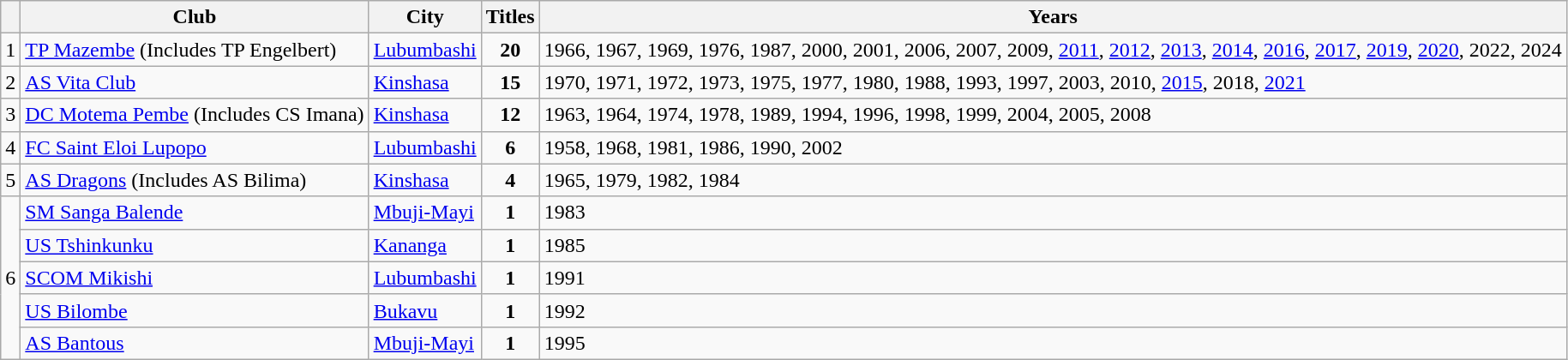<table class=wikitable>
<tr>
<th></th>
<th>Club</th>
<th>City</th>
<th>Titles</th>
<th>Years</th>
</tr>
<tr>
<td>1</td>
<td><a href='#'>TP Mazembe</a>  (Includes TP Engelbert)</td>
<td><a href='#'>Lubumbashi</a></td>
<td align=center><strong>20</strong></td>
<td>1966, 1967, 1969, 1976, 1987, 2000, 2001, 2006, 2007, 2009, <a href='#'>2011</a>, <a href='#'>2012</a>, <a href='#'>2013</a>, <a href='#'>2014</a>, <a href='#'>2016</a>, <a href='#'>2017</a>, <a href='#'>2019</a>, <a href='#'>2020</a>, 2022, 2024</td>
</tr>
<tr>
<td>2</td>
<td><a href='#'>AS Vita Club</a></td>
<td><a href='#'>Kinshasa</a></td>
<td align=center><strong>15</strong></td>
<td>1970, 1971, 1972, 1973, 1975, 1977, 1980, 1988, 1993, 1997, 2003, 2010, <a href='#'>2015</a>, 2018, <a href='#'>2021</a></td>
</tr>
<tr>
<td>3</td>
<td><a href='#'>DC Motema Pembe</a> (Includes CS Imana)</td>
<td><a href='#'>Kinshasa</a></td>
<td align=center><strong>12</strong></td>
<td>1963, 1964, 1974, 1978, 1989, 1994, 1996, 1998, 1999, 2004, 2005, 2008</td>
</tr>
<tr>
<td>4</td>
<td><a href='#'>FC Saint Eloi Lupopo</a></td>
<td><a href='#'>Lubumbashi</a></td>
<td align=center><strong>6</strong></td>
<td>1958, 1968, 1981, 1986, 1990, 2002</td>
</tr>
<tr>
<td>5</td>
<td><a href='#'>AS Dragons</a> (Includes AS Bilima)</td>
<td><a href='#'>Kinshasa</a></td>
<td align=center><strong>4</strong></td>
<td>1965, 1979, 1982, 1984</td>
</tr>
<tr>
<td rowspan="5">6</td>
<td><a href='#'>SM Sanga Balende</a></td>
<td><a href='#'>Mbuji-Mayi</a></td>
<td align=center><strong>1</strong></td>
<td>1983</td>
</tr>
<tr>
<td><a href='#'>US Tshinkunku</a></td>
<td><a href='#'>Kananga</a></td>
<td align=center><strong>1</strong></td>
<td>1985</td>
</tr>
<tr>
<td><a href='#'>SCOM Mikishi</a></td>
<td><a href='#'>Lubumbashi</a></td>
<td align=center><strong>1</strong></td>
<td>1991</td>
</tr>
<tr>
<td><a href='#'>US Bilombe</a></td>
<td><a href='#'>Bukavu</a></td>
<td align=center><strong>1</strong></td>
<td>1992</td>
</tr>
<tr>
<td><a href='#'>AS Bantous</a></td>
<td><a href='#'>Mbuji-Mayi</a></td>
<td align=center><strong>1</strong></td>
<td>1995</td>
</tr>
</table>
